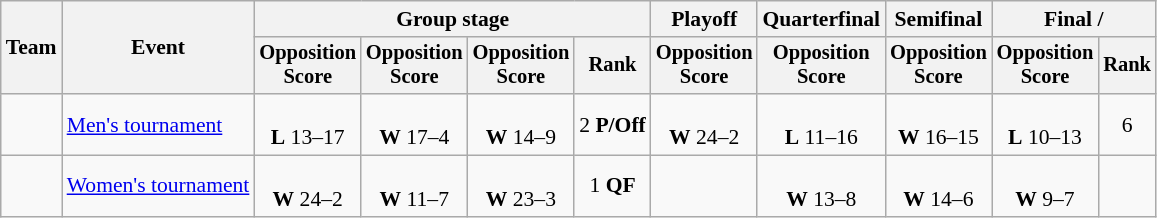<table class="wikitable" style="text-align:center; font-size:90%">
<tr>
<th rowspan=2>Team</th>
<th rowspan=2>Event</th>
<th colspan=4>Group stage</th>
<th>Playoff</th>
<th>Quarterfinal</th>
<th>Semifinal</th>
<th colspan=2>Final / </th>
</tr>
<tr style=font-size:95%>
<th>Opposition<br>Score</th>
<th>Opposition<br>Score</th>
<th>Opposition<br>Score</th>
<th>Rank</th>
<th>Opposition<br>Score</th>
<th>Opposition<br>Score</th>
<th>Opposition<br>Score</th>
<th>Opposition<br>Score</th>
<th>Rank</th>
</tr>
<tr>
<td align=left></td>
<td align=left><a href='#'>Men's tournament</a></td>
<td><br><strong>L</strong> 13–17</td>
<td><br><strong>W</strong> 17–4</td>
<td><br><strong>W</strong> 14–9</td>
<td>2 <strong>P/Off</strong></td>
<td><br><strong>W</strong> 24–2</td>
<td><br><strong>L</strong> 11–16</td>
<td><br><strong>W</strong> 16–15</td>
<td><br><strong>L</strong> 10–13</td>
<td>6</td>
</tr>
<tr>
<td align=left><strong></strong></td>
<td align=left><a href='#'>Women's tournament</a></td>
<td><br><strong>W</strong> 24–2</td>
<td><br><strong>W</strong> 11–7</td>
<td><br><strong>W</strong> 23–3</td>
<td>1 <strong>QF</strong></td>
<td></td>
<td><br><strong>W</strong> 13–8</td>
<td><br><strong>W</strong> 14–6</td>
<td><br><strong>W</strong> 9–7</td>
<td></td>
</tr>
</table>
